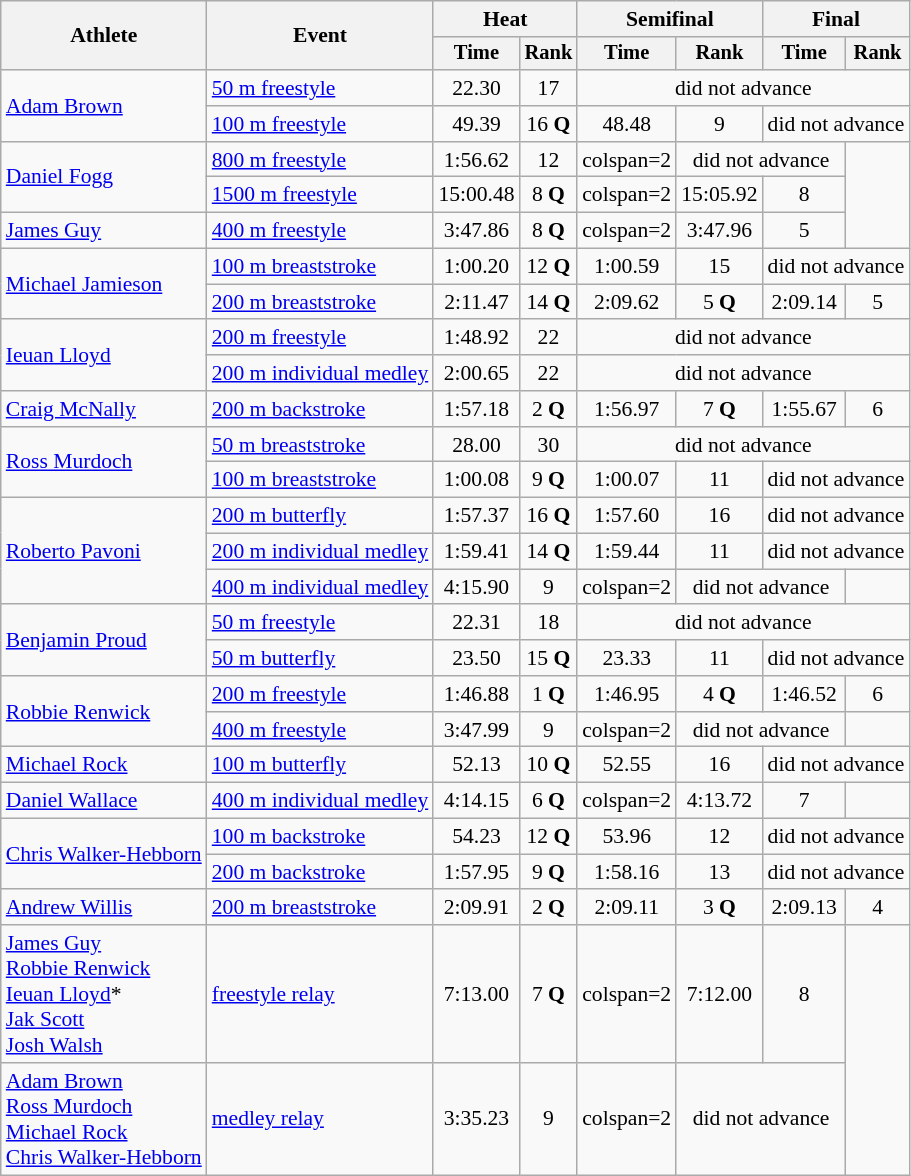<table class=wikitable style="font-size:90%">
<tr>
<th rowspan="2">Athlete</th>
<th rowspan="2">Event</th>
<th colspan="2">Heat</th>
<th colspan="2">Semifinal</th>
<th colspan="2">Final</th>
</tr>
<tr style="font-size:95%">
<th>Time</th>
<th>Rank</th>
<th>Time</th>
<th>Rank</th>
<th>Time</th>
<th>Rank</th>
</tr>
<tr align=center>
<td align=left rowspan=2><a href='#'>Adam Brown</a></td>
<td align=left><a href='#'>50 m freestyle</a></td>
<td>22.30</td>
<td>17</td>
<td colspan=4>did not advance</td>
</tr>
<tr align=center>
<td align=left><a href='#'>100 m freestyle</a></td>
<td>49.39</td>
<td>16 <strong>Q</strong></td>
<td>48.48</td>
<td>9</td>
<td colspan=2>did not advance</td>
</tr>
<tr align=center>
<td align=left rowspan=2><a href='#'>Daniel Fogg</a></td>
<td align=left><a href='#'>800 m freestyle</a></td>
<td>1:56.62</td>
<td>12</td>
<td>colspan=2 </td>
<td colspan=2>did not advance</td>
</tr>
<tr align=center>
<td align=left><a href='#'>1500 m freestyle</a></td>
<td>15:00.48</td>
<td>8 <strong>Q</strong></td>
<td>colspan=2 </td>
<td>15:05.92</td>
<td>8</td>
</tr>
<tr align=center>
<td align=left><a href='#'>James Guy</a></td>
<td align=left><a href='#'>400 m freestyle</a></td>
<td>3:47.86</td>
<td>8 <strong>Q</strong></td>
<td>colspan=2 </td>
<td>3:47.96</td>
<td>5</td>
</tr>
<tr align=center>
<td align=left rowspan=2><a href='#'>Michael Jamieson</a></td>
<td align=left><a href='#'>100 m breaststroke</a></td>
<td>1:00.20</td>
<td>12 <strong>Q</strong></td>
<td>1:00.59</td>
<td>15</td>
<td colspan=2>did not advance</td>
</tr>
<tr align=center>
<td align=left><a href='#'>200 m breaststroke</a></td>
<td>2:11.47</td>
<td>14 <strong>Q</strong></td>
<td>2:09.62</td>
<td>5 <strong>Q</strong></td>
<td>2:09.14</td>
<td>5</td>
</tr>
<tr align=center>
<td align=left rowspan=2><a href='#'>Ieuan Lloyd</a></td>
<td align=left><a href='#'>200 m freestyle</a></td>
<td>1:48.92</td>
<td>22</td>
<td colspan=4>did not advance</td>
</tr>
<tr align=center>
<td align=left><a href='#'>200 m individual medley</a></td>
<td>2:00.65</td>
<td>22</td>
<td colspan=4>did not advance</td>
</tr>
<tr align=center>
<td align=left><a href='#'>Craig McNally</a></td>
<td align=left><a href='#'>200 m backstroke</a></td>
<td>1:57.18</td>
<td>2 <strong>Q</strong></td>
<td>1:56.97</td>
<td>7 <strong>Q</strong></td>
<td>1:55.67</td>
<td>6</td>
</tr>
<tr align=center>
<td align=left rowspan=2><a href='#'>Ross Murdoch</a></td>
<td align=left><a href='#'>50 m breaststroke</a></td>
<td>28.00</td>
<td>30</td>
<td colspan=4>did not advance</td>
</tr>
<tr align=center>
<td align=left><a href='#'>100 m breaststroke</a></td>
<td>1:00.08</td>
<td>9 <strong>Q</strong></td>
<td>1:00.07</td>
<td>11</td>
<td colspan=2>did not advance</td>
</tr>
<tr align=center>
<td align=left rowspan=3><a href='#'>Roberto Pavoni</a></td>
<td align=left><a href='#'>200 m butterfly</a></td>
<td>1:57.37</td>
<td>16 <strong>Q</strong></td>
<td>1:57.60</td>
<td>16</td>
<td colspan=2>did not advance</td>
</tr>
<tr align=center>
<td align=left><a href='#'>200 m individual medley</a></td>
<td>1:59.41</td>
<td>14 <strong>Q</strong></td>
<td>1:59.44</td>
<td>11</td>
<td colspan=2>did not advance</td>
</tr>
<tr align=center>
<td align=left><a href='#'>400 m individual medley</a></td>
<td>4:15.90</td>
<td>9</td>
<td>colspan=2 </td>
<td colspan=2>did not advance</td>
</tr>
<tr align=center>
<td align=left rowspan=2><a href='#'>Benjamin Proud</a></td>
<td align=left><a href='#'>50 m freestyle</a></td>
<td>22.31</td>
<td>18</td>
<td colspan=4>did not advance</td>
</tr>
<tr align=center>
<td align=left><a href='#'>50 m butterfly</a></td>
<td>23.50</td>
<td>15 <strong>Q</strong></td>
<td>23.33</td>
<td>11</td>
<td colspan=2>did not advance</td>
</tr>
<tr align=center>
<td align=left rowspan=2><a href='#'>Robbie Renwick</a></td>
<td align=left><a href='#'>200 m freestyle</a></td>
<td>1:46.88</td>
<td>1 <strong>Q</strong></td>
<td>1:46.95</td>
<td>4 <strong>Q</strong></td>
<td>1:46.52</td>
<td>6</td>
</tr>
<tr align=center>
<td align=left><a href='#'>400 m freestyle</a></td>
<td>3:47.99</td>
<td>9</td>
<td>colspan=2 </td>
<td colspan=2>did not advance</td>
</tr>
<tr align=center>
<td align=left><a href='#'>Michael Rock</a></td>
<td align=left><a href='#'>100 m butterfly</a></td>
<td>52.13</td>
<td>10 <strong>Q</strong></td>
<td>52.55</td>
<td>16</td>
<td colspan=2>did not advance</td>
</tr>
<tr align=center>
<td align=left><a href='#'>Daniel Wallace</a></td>
<td align=left><a href='#'>400 m individual medley</a></td>
<td>4:14.15</td>
<td>6 <strong>Q</strong></td>
<td>colspan=2 </td>
<td>4:13.72</td>
<td>7</td>
</tr>
<tr align=center>
<td align=left rowspan=2><a href='#'>Chris Walker-Hebborn</a></td>
<td align=left><a href='#'>100 m backstroke</a></td>
<td>54.23</td>
<td>12 <strong>Q</strong></td>
<td>53.96</td>
<td>12</td>
<td colspan=2>did not advance</td>
</tr>
<tr align=center>
<td align=left><a href='#'>200 m backstroke</a></td>
<td>1:57.95</td>
<td>9 <strong>Q</strong></td>
<td>1:58.16</td>
<td>13</td>
<td colspan=2>did not advance</td>
</tr>
<tr align=center>
<td align=left><a href='#'>Andrew Willis</a></td>
<td align=left><a href='#'>200 m breaststroke</a></td>
<td>2:09.91</td>
<td>2 <strong>Q</strong></td>
<td>2:09.11</td>
<td>3 <strong>Q</strong></td>
<td>2:09.13</td>
<td>4</td>
</tr>
<tr align=center>
<td align=left><a href='#'>James Guy</a><br><a href='#'>Robbie Renwick</a><br><a href='#'>Ieuan Lloyd</a>*<br><a href='#'>Jak Scott</a><br><a href='#'>Josh Walsh</a></td>
<td align=left><a href='#'> freestyle relay</a></td>
<td>7:13.00</td>
<td>7 <strong>Q</strong></td>
<td>colspan=2 </td>
<td>7:12.00</td>
<td>8</td>
</tr>
<tr align=center>
<td align=left><a href='#'>Adam Brown</a><br><a href='#'>Ross Murdoch</a><br><a href='#'>Michael Rock</a><br><a href='#'>Chris Walker-Hebborn</a></td>
<td align=left><a href='#'> medley relay</a></td>
<td>3:35.23</td>
<td>9</td>
<td>colspan=2 </td>
<td colspan=2>did not advance</td>
</tr>
</table>
